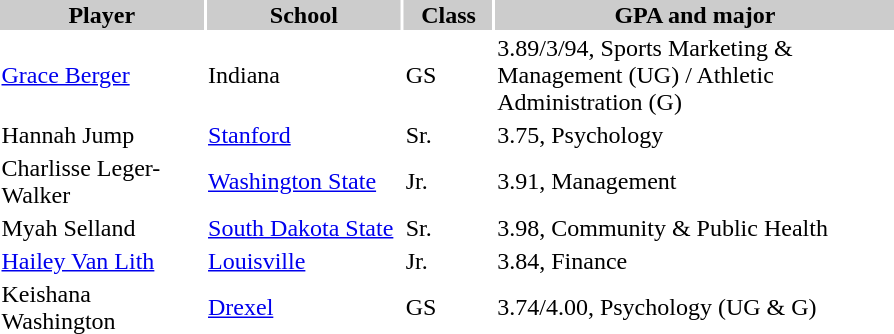<table style="width:600px" "border:'1' 'solid' 'gray' ">
<tr>
<th style="background:#ccc; width:23%;">Player</th>
<th style="background:#ccc; width:22%;">School</th>
<th style="background:#ccc; width:10%;">Class</th>
<th style="background:#ccc; width:45%;">GPA and major</th>
</tr>
<tr>
<td><a href='#'>Grace Berger</a></td>
<td>Indiana</td>
<td>GS</td>
<td>3.89/3/94, Sports Marketing & Management (UG) / Athletic Administration (G)</td>
</tr>
<tr>
<td>Hannah Jump</td>
<td><a href='#'>Stanford</a></td>
<td>Sr.</td>
<td>3.75, Psychology</td>
</tr>
<tr>
<td>Charlisse Leger-Walker</td>
<td><a href='#'>Washington State</a></td>
<td>Jr.</td>
<td>3.91, Management</td>
</tr>
<tr>
<td>Myah Selland</td>
<td><a href='#'>South Dakota State</a></td>
<td>Sr.</td>
<td>3.98, Community & Public Health</td>
</tr>
<tr>
<td><a href='#'>Hailey Van Lith</a></td>
<td><a href='#'>Louisville</a></td>
<td>Jr.</td>
<td>3.84, Finance</td>
</tr>
<tr>
<td>Keishana Washington</td>
<td><a href='#'>Drexel</a></td>
<td>GS</td>
<td>3.74/4.00, Psychology (UG & G)</td>
</tr>
</table>
